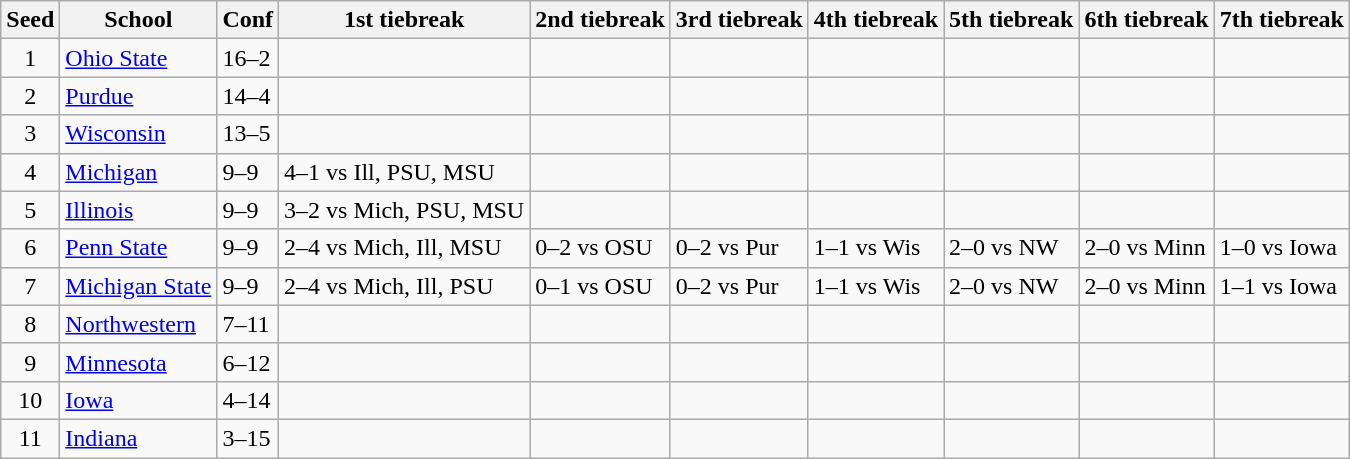<table class="wikitable" style="font-size: 60">
<tr>
<th>Seed</th>
<th>School</th>
<th>Conf</th>
<th>1st tiebreak</th>
<th>2nd tiebreak</th>
<th>3rd tiebreak</th>
<th>4th tiebreak</th>
<th>5th tiebreak</th>
<th>6th tiebreak</th>
<th>7th tiebreak</th>
</tr>
<tr>
<td align=center>1</td>
<td><a href='#'>Ohio State</a></td>
<td>16–2</td>
<td></td>
<td></td>
<td></td>
<td></td>
<td></td>
<td></td>
<td></td>
</tr>
<tr>
<td align=center>2</td>
<td><a href='#'>Purdue</a></td>
<td>14–4</td>
<td></td>
<td></td>
<td></td>
<td></td>
<td></td>
<td></td>
<td></td>
</tr>
<tr>
<td align=center>3</td>
<td><a href='#'>Wisconsin</a></td>
<td>13–5</td>
<td></td>
<td></td>
<td></td>
<td></td>
<td></td>
<td></td>
<td></td>
</tr>
<tr>
<td align=center>4</td>
<td><a href='#'>Michigan</a></td>
<td>9–9</td>
<td>4–1 vs Ill, PSU, MSU</td>
<td></td>
<td></td>
<td></td>
<td></td>
<td></td>
<td></td>
</tr>
<tr>
<td align=center>5</td>
<td><a href='#'>Illinois</a></td>
<td>9–9</td>
<td>3–2 vs Mich, PSU, MSU</td>
<td></td>
<td></td>
<td></td>
<td></td>
<td></td>
<td></td>
</tr>
<tr>
<td align=center>6</td>
<td><a href='#'>Penn State</a></td>
<td>9–9</td>
<td>2–4 vs Mich, Ill, MSU</td>
<td>0–2 vs OSU</td>
<td>0–2 vs Pur</td>
<td>1–1 vs Wis</td>
<td>2–0 vs NW</td>
<td>2–0 vs Minn</td>
<td>1–0 vs Iowa</td>
</tr>
<tr>
<td align=center>7</td>
<td><a href='#'>Michigan State</a></td>
<td>9–9</td>
<td>2–4 vs Mich, Ill, PSU</td>
<td>0–1 vs OSU</td>
<td>0–2 vs Pur</td>
<td>1–1 vs Wis</td>
<td>2–0 vs NW</td>
<td>2–0 vs Minn</td>
<td>1–1 vs Iowa</td>
</tr>
<tr>
<td align=center>8</td>
<td><a href='#'>Northwestern</a></td>
<td>7–11</td>
<td></td>
<td></td>
<td></td>
<td></td>
<td></td>
<td></td>
<td></td>
</tr>
<tr>
<td align=center>9</td>
<td><a href='#'>Minnesota</a></td>
<td>6–12</td>
<td></td>
<td></td>
<td></td>
<td></td>
<td></td>
<td></td>
<td></td>
</tr>
<tr>
<td align=center>10</td>
<td><a href='#'>Iowa</a></td>
<td>4–14</td>
<td></td>
<td></td>
<td></td>
<td></td>
<td></td>
<td></td>
<td></td>
</tr>
<tr>
<td align=center>11</td>
<td><a href='#'>Indiana</a></td>
<td>3–15</td>
<td></td>
<td></td>
<td></td>
<td></td>
<td></td>
<td></td>
<td></td>
</tr>
</table>
